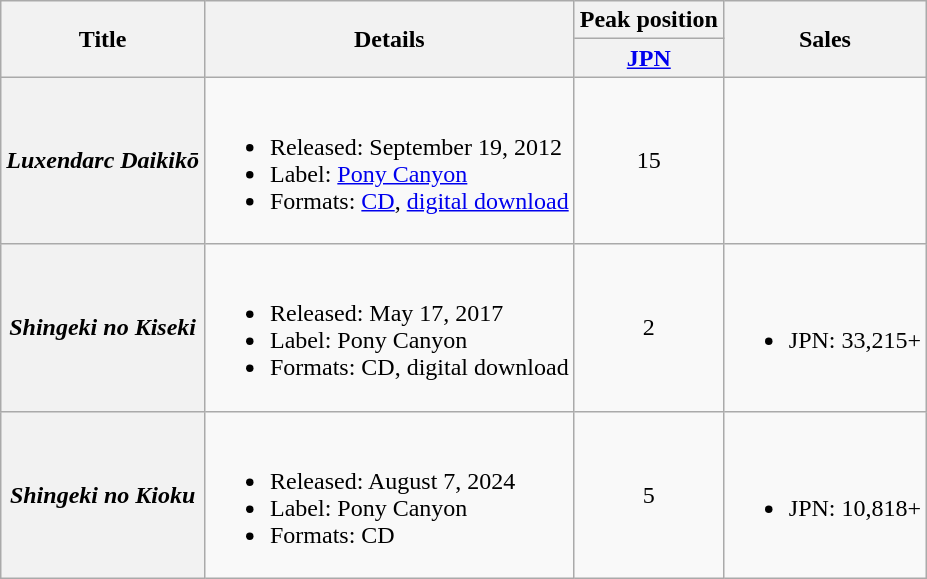<table class="wikitable plainrowheaders">
<tr>
<th scope="col" rowspan="2">Title</th>
<th scope="col" rowspan="2">Details</th>
<th scope="col" colspan="1">Peak position</th>
<th scope="col" rowspan="2">Sales</th>
</tr>
<tr>
<th scope="col"><a href='#'>JPN</a><br></th>
</tr>
<tr>
<th scope="row"><em>Luxendarc Daikikō</em><br></th>
<td><br><ul><li>Released: September 19, 2012</li><li>Label: <a href='#'>Pony Canyon</a></li><li>Formats: <a href='#'>CD</a>, <a href='#'>digital download</a></li></ul></td>
<td align="center">15</td>
<td></td>
</tr>
<tr>
<th scope="row"><em>Shingeki no Kiseki</em><br></th>
<td><br><ul><li>Released: May 17, 2017</li><li>Label: Pony Canyon</li><li>Formats: CD, digital download</li></ul></td>
<td align="center">2</td>
<td><br><ul><li>JPN: 33,215+</li></ul></td>
</tr>
<tr>
<th scope="row"><em>Shingeki no Kioku</em><br></th>
<td><br><ul><li>Released: August 7, 2024</li><li>Label: Pony Canyon</li><li>Formats: CD</li></ul></td>
<td align="center">5</td>
<td><br><ul><li>JPN: 10,818+</li></ul></td>
</tr>
</table>
